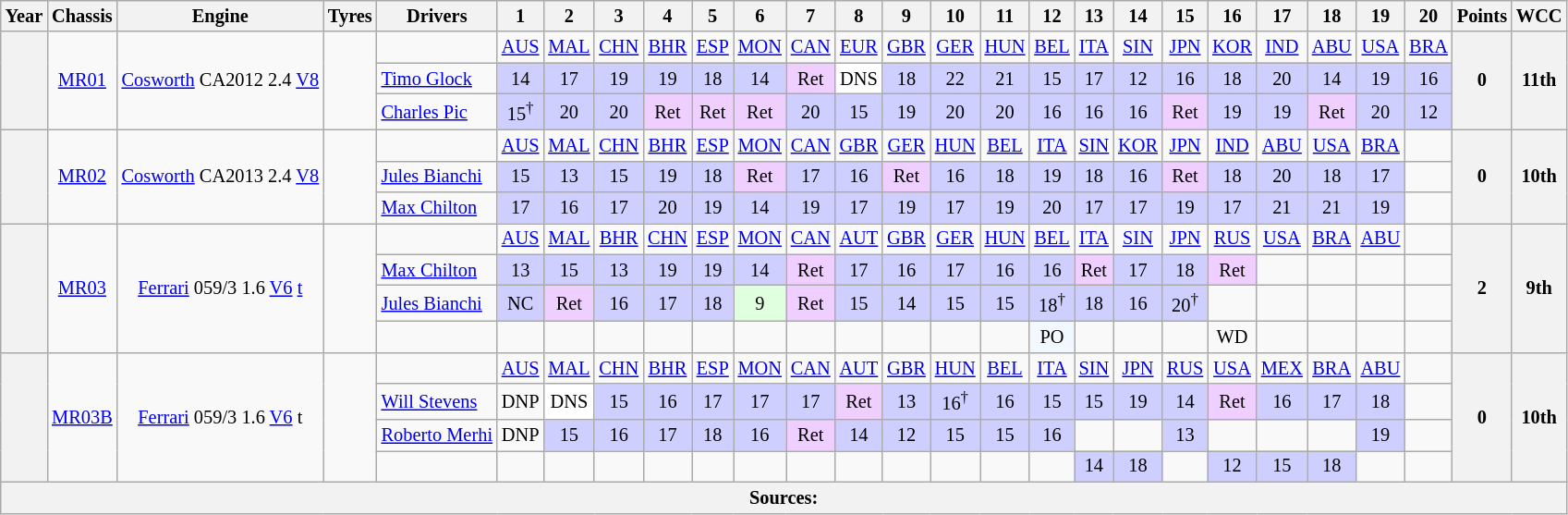<table class="wikitable" style="text-align:center; font-size:85%;">
<tr>
<th>Year</th>
<th>Chassis</th>
<th>Engine</th>
<th>Tyres</th>
<th>Drivers</th>
<th>1</th>
<th>2</th>
<th>3</th>
<th>4</th>
<th>5</th>
<th>6</th>
<th>7</th>
<th>8</th>
<th>9</th>
<th>10</th>
<th>11</th>
<th>12</th>
<th>13</th>
<th>14</th>
<th>15</th>
<th>16</th>
<th>17</th>
<th>18</th>
<th>19</th>
<th>20</th>
<th>Points</th>
<th>WCC</th>
</tr>
<tr>
<th rowspan="3"></th>
<td rowspan="3"><a href='#'>MR01</a></td>
<td rowspan="3"><a href='#'>Cosworth</a> CA2012 2.4 <a href='#'>V8</a></td>
<td rowspan="3"></td>
<td></td>
<td><a href='#'>AUS</a></td>
<td><a href='#'>MAL</a></td>
<td><a href='#'>CHN</a></td>
<td><a href='#'>BHR</a></td>
<td><a href='#'>ESP</a></td>
<td><a href='#'>MON</a></td>
<td><a href='#'>CAN</a></td>
<td><a href='#'>EUR</a></td>
<td><a href='#'>GBR</a></td>
<td><a href='#'>GER</a></td>
<td><a href='#'>HUN</a></td>
<td><a href='#'>BEL</a></td>
<td><a href='#'>ITA</a></td>
<td><a href='#'>SIN</a></td>
<td><a href='#'>JPN</a></td>
<td><a href='#'>KOR</a></td>
<td><a href='#'>IND</a></td>
<td><a href='#'>ABU</a></td>
<td><a href='#'>USA</a></td>
<td><a href='#'>BRA</a></td>
<th rowspan="3">0</th>
<th rowspan="3">11th</th>
</tr>
<tr>
<td align="left"> <a href='#'>Timo Glock</a></td>
<td style="background:#cfcfff;">14</td>
<td style="background:#cfcfff;">17</td>
<td style="background:#cfcfff;">19</td>
<td style="background:#cfcfff;">19</td>
<td style="background:#cfcfff;">18</td>
<td style="background:#cfcfff;">14</td>
<td style="background:#EFCFFF;">Ret</td>
<td style="background:#fff;">DNS</td>
<td style="background:#cfcfff;">18</td>
<td style="background:#cfcfff;">22</td>
<td style="background:#cfcfff;">21</td>
<td style="background:#cfcfff;">15</td>
<td style="background:#cfcfff;">17</td>
<td style="background:#cfcfff;">12</td>
<td style="background:#cfcfff;">16</td>
<td style="background:#cfcfff;">18</td>
<td style="background:#cfcfff;">20</td>
<td style="background:#cfcfff;">14</td>
<td style="background:#cfcfff;">19</td>
<td style="background:#cfcfff;">16</td>
</tr>
<tr>
<td align="left"> <a href='#'>Charles Pic</a></td>
<td style="background:#cfcfff;">15<sup>†</sup></td>
<td style="background:#cfcfff;">20</td>
<td style="background:#cfcfff;">20</td>
<td style="background:#EFCFFF;">Ret</td>
<td style="background:#EFCFFF;">Ret</td>
<td style="background:#EFCFFF;">Ret</td>
<td style="background:#cfcfff;">20</td>
<td style="background:#cfcfff;">15</td>
<td style="background:#cfcfff;">19</td>
<td style="background:#cfcfff;">20</td>
<td style="background:#cfcfff;">20</td>
<td style="background:#cfcfff;">16</td>
<td style="background:#cfcfff;">16</td>
<td style="background:#cfcfff;">16</td>
<td style="background:#EFCFFF;">Ret</td>
<td style="background:#cfcfff;">19</td>
<td style="background:#cfcfff;">19</td>
<td style="background:#EFCFFF;">Ret</td>
<td style="background:#cfcfff;">20</td>
<td style="background:#cfcfff;">12</td>
</tr>
<tr>
<th rowspan="3"></th>
<td rowspan="3"><a href='#'>MR02</a></td>
<td rowspan="3"><a href='#'>Cosworth</a> CA2013 2.4 <a href='#'>V8</a></td>
<td rowspan="3"></td>
<td></td>
<td><a href='#'>AUS</a></td>
<td><a href='#'>MAL</a></td>
<td><a href='#'>CHN</a></td>
<td><a href='#'>BHR</a></td>
<td><a href='#'>ESP</a></td>
<td><a href='#'>MON</a></td>
<td><a href='#'>CAN</a></td>
<td><a href='#'>GBR</a></td>
<td><a href='#'>GER</a></td>
<td><a href='#'>HUN</a></td>
<td><a href='#'>BEL</a></td>
<td><a href='#'>ITA</a></td>
<td><a href='#'>SIN</a></td>
<td><a href='#'>KOR</a></td>
<td><a href='#'>JPN</a></td>
<td><a href='#'>IND</a></td>
<td><a href='#'>ABU</a></td>
<td><a href='#'>USA</a></td>
<td><a href='#'>BRA</a></td>
<td></td>
<th rowspan="3">0</th>
<th rowspan="3">10th</th>
</tr>
<tr>
<td align="left"> <a href='#'>Jules Bianchi</a></td>
<td style="background:#cfcfff;">15</td>
<td style="background:#cfcfff;">13</td>
<td style="background:#cfcfff;">15</td>
<td style="background:#cfcfff;">19</td>
<td style="background:#cfcfff;">18</td>
<td style="background:#efcfff;">Ret</td>
<td style="background:#cfcfff;">17</td>
<td style="background:#cfcfff;">16</td>
<td style="background:#efcfff;">Ret</td>
<td style="background:#cfcfff;">16</td>
<td style="background:#cfcfff;">18</td>
<td style="background:#cfcfff;">19</td>
<td style="background:#cfcfff;">18</td>
<td style="background:#cfcfff;">16</td>
<td style="background:#efcfff;">Ret</td>
<td style="background:#cfcfff;">18</td>
<td style="background:#cfcfff;">20</td>
<td style="background:#cfcfff;">18</td>
<td style="background:#cfcfff;">17</td>
<td></td>
</tr>
<tr>
<td align="left"> <a href='#'>Max Chilton</a></td>
<td style="background:#cfcfff;">17</td>
<td style="background:#cfcfff;">16</td>
<td style="background:#cfcfff;">17</td>
<td style="background:#cfcfff;">20</td>
<td style="background:#cfcfff;">19</td>
<td style="background:#cfcfff;">14</td>
<td style="background:#cfcfff;">19</td>
<td style="background:#cfcfff;">17</td>
<td style="background:#cfcfff;">19</td>
<td style="background:#cfcfff;">17</td>
<td style="background:#cfcfff;">19</td>
<td style="background:#cfcfff;">20</td>
<td style="background:#cfcfff;">17</td>
<td style="background:#cfcfff;">17</td>
<td style="background:#cfcfff;">19</td>
<td style="background:#cfcfff;">17</td>
<td style="background:#cfcfff;">21</td>
<td style="background:#cfcfff;">21</td>
<td style="background:#cfcfff;">19</td>
<td></td>
</tr>
<tr>
<th rowspan="4"></th>
<td rowspan="4"><a href='#'>MR03</a></td>
<td rowspan="4"><a href='#'>Ferrari</a> 059/3 1.6 <a href='#'>V6</a> <a href='#'>t</a></td>
<td rowspan="4"></td>
<td></td>
<td><a href='#'>AUS</a></td>
<td><a href='#'>MAL</a></td>
<td><a href='#'>BHR</a></td>
<td><a href='#'>CHN</a></td>
<td><a href='#'>ESP</a></td>
<td><a href='#'>MON</a></td>
<td><a href='#'>CAN</a></td>
<td><a href='#'>AUT</a></td>
<td><a href='#'>GBR</a></td>
<td><a href='#'>GER</a></td>
<td><a href='#'>HUN</a></td>
<td><a href='#'>BEL</a></td>
<td><a href='#'>ITA</a></td>
<td><a href='#'>SIN</a></td>
<td><a href='#'>JPN</a></td>
<td><a href='#'>RUS</a></td>
<td><a href='#'>USA</a></td>
<td><a href='#'>BRA</a></td>
<td><a href='#'>ABU</a></td>
<td></td>
<th rowspan=4>2</th>
<th rowspan=4>9th</th>
</tr>
<tr>
<td align="left"> <a href='#'>Max Chilton</a></td>
<td style="background:#cfcfff;">13</td>
<td style="background:#cfcfff;">15</td>
<td style="background:#cfcfff;">13</td>
<td style="background:#cfcfff;">19</td>
<td style="background:#cfcfff;">19</td>
<td style="background:#cfcfff;">14</td>
<td style="background:#efcfff;">Ret</td>
<td style="background:#cfcfff;">17</td>
<td style="background:#cfcfff;">16</td>
<td style="background:#cfcfff;">17</td>
<td style="background:#cfcfff;">16</td>
<td style="background:#cfcfff;">16</td>
<td style="background:#efcfff;">Ret</td>
<td style="background:#cfcfff;">17</td>
<td style="background:#cfcfff;">18</td>
<td style="background:#efcfff;">Ret</td>
<td></td>
<td></td>
<td></td>
<td></td>
</tr>
<tr>
<td align="left"> <a href='#'>Jules Bianchi</a></td>
<td style="background:#cfcfff;">NC</td>
<td style="background:#efcfff;">Ret</td>
<td style="background:#cfcfff;">16</td>
<td style="background:#cfcfff;">17</td>
<td style="background:#cfcfff;">18</td>
<td style="background:#dfffdf;">9</td>
<td style="background:#efcfff;">Ret</td>
<td style="background:#cfcfff;">15</td>
<td style="background:#cfcfff;">14</td>
<td style="background:#cfcfff;">15</td>
<td style="background:#cfcfff;">15</td>
<td style="background:#cfcfff;">18<sup>†</sup></td>
<td style="background:#cfcfff;">18</td>
<td style="background:#cfcfff;">16</td>
<td style="background:#cfcfff;">20<sup>†</sup></td>
<td></td>
<td></td>
<td></td>
<td></td>
<td></td>
</tr>
<tr>
<td align="left"></td>
<td></td>
<td></td>
<td></td>
<td></td>
<td></td>
<td></td>
<td></td>
<td></td>
<td></td>
<td></td>
<td></td>
<td style="background:#F1F8FF;">PO</td>
<td></td>
<td></td>
<td></td>
<td>WD</td>
<td></td>
<td></td>
<td></td>
<td></td>
</tr>
<tr>
<th rowspan="4"></th>
<td rowspan="4"><a href='#'>MR03B</a></td>
<td rowspan="4"><a href='#'>Ferrari</a> 059/3 1.6 <a href='#'>V6</a> t</td>
<td rowspan="4"></td>
<td></td>
<td><a href='#'>AUS</a></td>
<td><a href='#'>MAL</a></td>
<td><a href='#'>CHN</a></td>
<td><a href='#'>BHR</a></td>
<td><a href='#'>ESP</a></td>
<td><a href='#'>MON</a></td>
<td><a href='#'>CAN</a></td>
<td><a href='#'>AUT</a></td>
<td><a href='#'>GBR</a></td>
<td><a href='#'>HUN</a></td>
<td><a href='#'>BEL</a></td>
<td><a href='#'>ITA</a></td>
<td><a href='#'>SIN</a></td>
<td><a href='#'>JPN</a></td>
<td><a href='#'>RUS</a></td>
<td><a href='#'>USA</a></td>
<td><a href='#'>MEX</a></td>
<td><a href='#'>BRA</a></td>
<td><a href='#'>ABU</a></td>
<td></td>
<th rowspan="4">0</th>
<th rowspan="4">10th</th>
</tr>
<tr>
<td align="left"> <a href='#'>Will Stevens</a></td>
<td>DNP</td>
<td style="background:#fff;">DNS</td>
<td style="background:#cfcfff;">15</td>
<td style="background:#cfcfff;">16</td>
<td style="background:#cfcfff;">17</td>
<td style="background:#cfcfff;">17</td>
<td style="background:#cfcfff;">17</td>
<td style="background:#efcfff;">Ret</td>
<td style="background:#cfcfff;">13</td>
<td style="background:#cfcfff;">16<sup>†</sup></td>
<td style="background:#cfcfff;">16</td>
<td style="background:#cfcfff;">15</td>
<td style="background:#cfcfff;">15</td>
<td style="background:#cfcfff;">19</td>
<td style="background:#cfcfff;">14</td>
<td style="background:#efcfff;">Ret</td>
<td style="background:#cfcfff;">16</td>
<td style="background:#cfcfff;">17</td>
<td style="background:#cfcfff;">18</td>
<td></td>
</tr>
<tr>
<td align="left"> <a href='#'>Roberto Merhi</a></td>
<td>DNP</td>
<td style="background:#cfcfff;">15</td>
<td style="background:#cfcfff;">16</td>
<td style="background:#cfcfff;">17</td>
<td style="background:#cfcfff;">18</td>
<td style="background:#cfcfff;">16</td>
<td style="background:#efcfff;">Ret</td>
<td style="background:#cfcfff;">14</td>
<td style="background:#cfcfff;">12</td>
<td style="background:#cfcfff;">15</td>
<td style="background:#cfcfff;">15</td>
<td style="background:#cfcfff;">16</td>
<td></td>
<td></td>
<td style="background:#cfcfff;">13</td>
<td></td>
<td></td>
<td></td>
<td style="background:#cfcfff;">19</td>
<td></td>
</tr>
<tr>
<td style="text-align:left;padding-right:24px"></td>
<td></td>
<td></td>
<td></td>
<td></td>
<td></td>
<td></td>
<td></td>
<td></td>
<td></td>
<td></td>
<td></td>
<td></td>
<td style="background:#cfcfff;">14</td>
<td style="background:#cfcfff;">18</td>
<td></td>
<td style="background:#cfcfff;">12</td>
<td style="background:#cfcfff;">15</td>
<td style="background:#cfcfff;">18</td>
<td></td>
<td></td>
</tr>
<tr>
<th colspan="27">Sources:</th>
</tr>
</table>
